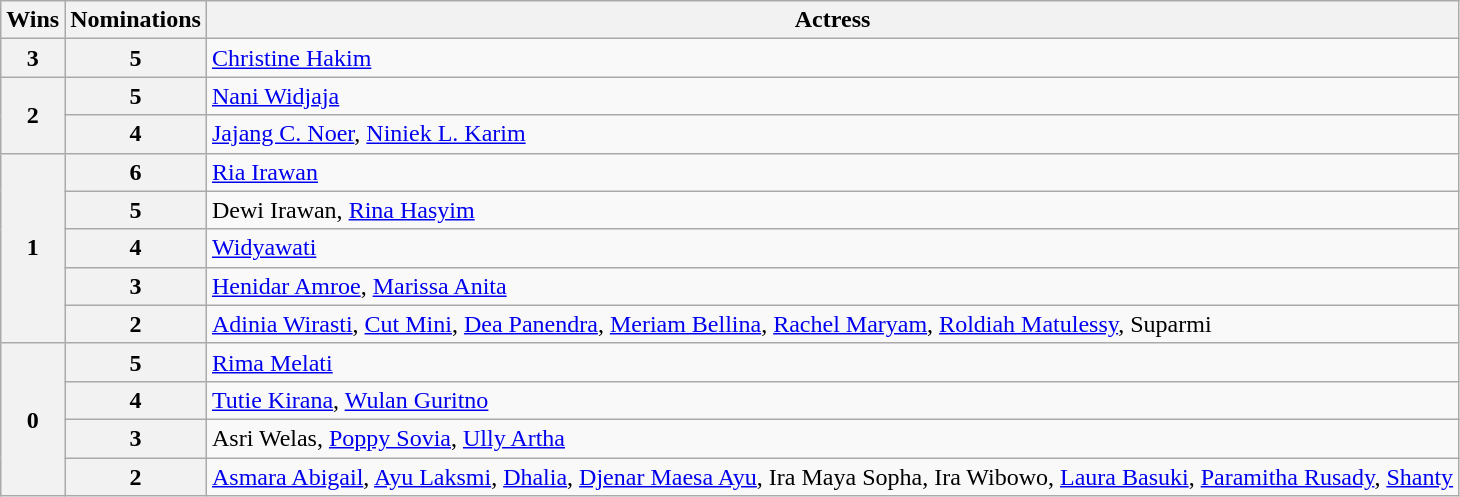<table class="wikitable" style="text-align: left;" cellpadding="4" border="1">
<tr>
<th>Wins</th>
<th scope="col" width="55">Nominations</th>
<th>Actress</th>
</tr>
<tr>
<th>3</th>
<th scope="row" style="text-align:center;">5</th>
<td><a href='#'>Christine Hakim</a></td>
</tr>
<tr>
<th rowspan="2">2</th>
<th scope="row" style="text-align:center;">5</th>
<td><a href='#'>Nani Widjaja</a></td>
</tr>
<tr>
<th>4</th>
<td><a href='#'>Jajang C. Noer</a>, <a href='#'>Niniek L. Karim</a></td>
</tr>
<tr>
<th rowspan="5">1</th>
<th>6</th>
<td><a href='#'>Ria Irawan</a></td>
</tr>
<tr>
<th>5</th>
<td>Dewi Irawan, <a href='#'>Rina Hasyim</a></td>
</tr>
<tr>
<th>4</th>
<td><a href='#'>Widyawati</a></td>
</tr>
<tr>
<th>3</th>
<td><a href='#'>Henidar Amroe</a>, <a href='#'>Marissa Anita</a></td>
</tr>
<tr>
<th>2</th>
<td><a href='#'>Adinia Wirasti</a>, <a href='#'>Cut Mini</a>, <a href='#'>Dea Panendra</a>, <a href='#'>Meriam Bellina</a>, <a href='#'>Rachel Maryam</a>, <a href='#'>Roldiah Matulessy</a>, Suparmi</td>
</tr>
<tr>
<th rowspan="4">0</th>
<th>5</th>
<td><a href='#'>Rima Melati</a></td>
</tr>
<tr>
<th>4</th>
<td><a href='#'>Tutie Kirana</a>, <a href='#'>Wulan Guritno</a></td>
</tr>
<tr>
<th>3</th>
<td>Asri Welas, <a href='#'>Poppy Sovia</a>, <a href='#'>Ully Artha</a></td>
</tr>
<tr>
<th>2</th>
<td><a href='#'>Asmara Abigail</a>, <a href='#'>Ayu Laksmi</a>, <a href='#'>Dhalia</a>, <a href='#'>Djenar Maesa Ayu</a>, Ira Maya Sopha, Ira Wibowo, <a href='#'>Laura Basuki</a>, <a href='#'>Paramitha Rusady</a>, <a href='#'>Shanty</a></td>
</tr>
</table>
